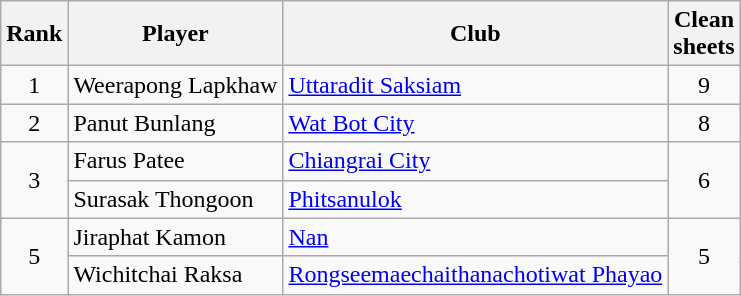<table class="wikitable" style="text-align:center">
<tr>
<th>Rank</th>
<th>Player</th>
<th>Club</th>
<th>Clean<br>sheets</th>
</tr>
<tr>
<td>1</td>
<td align="left"> Weerapong Lapkhaw</td>
<td align="left"><a href='#'>Uttaradit Saksiam</a></td>
<td>9</td>
</tr>
<tr>
<td>2</td>
<td align="left"> Panut Bunlang</td>
<td align="left"><a href='#'>Wat Bot City</a></td>
<td>8</td>
</tr>
<tr>
<td rowspan="2">3</td>
<td align="left"> Farus Patee</td>
<td align="left"><a href='#'>Chiangrai City</a></td>
<td rowspan="2">6</td>
</tr>
<tr>
<td align="left"> Surasak Thongoon</td>
<td align="left"><a href='#'>Phitsanulok</a></td>
</tr>
<tr>
<td rowspan="2">5</td>
<td align="left"> Jiraphat Kamon</td>
<td align="left"><a href='#'>Nan</a></td>
<td rowspan="2">5</td>
</tr>
<tr>
<td align="left"> Wichitchai Raksa</td>
<td align="left"><a href='#'>Rongseemaechaithanachotiwat Phayao</a></td>
</tr>
</table>
